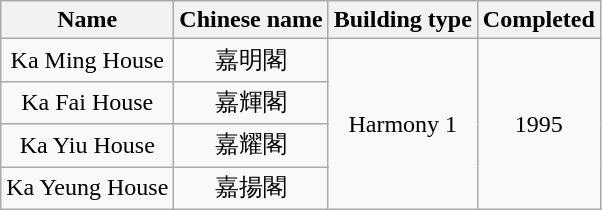<table class="wikitable" style="text-align: center">
<tr>
<th>Name</th>
<th>Chinese name</th>
<th>Building type</th>
<th>Completed</th>
</tr>
<tr>
<td>Ka Ming House</td>
<td>嘉明閣</td>
<td rowspan="4">Harmony 1</td>
<td rowspan="4">1995</td>
</tr>
<tr>
<td>Ka Fai House</td>
<td>嘉輝閣</td>
</tr>
<tr>
<td>Ka Yiu House</td>
<td>嘉耀閣</td>
</tr>
<tr>
<td>Ka Yeung House</td>
<td>嘉揚閣</td>
</tr>
</table>
